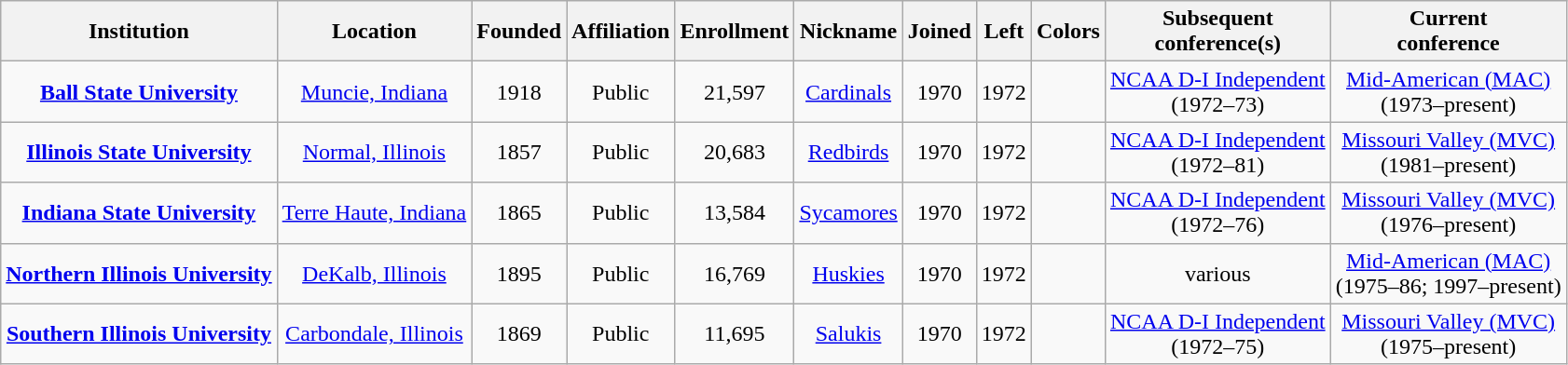<table class="wikitable sortable" style="text-align:center">
<tr>
<th>Institution</th>
<th>Location</th>
<th>Founded</th>
<th>Affiliation</th>
<th>Enrollment</th>
<th>Nickname</th>
<th>Joined</th>
<th>Left</th>
<th class="unsortable">Colors</th>
<th>Subsequent<br>conference(s)</th>
<th>Current<br>conference</th>
</tr>
<tr>
<td><strong><a href='#'>Ball State University</a></strong></td>
<td><a href='#'>Muncie, Indiana</a></td>
<td>1918</td>
<td>Public</td>
<td>21,597</td>
<td><a href='#'>Cardinals</a></td>
<td>1970</td>
<td>1972</td>
<td></td>
<td><a href='#'>NCAA D-I Independent</a><br>(1972–73)</td>
<td><a href='#'>Mid-American (MAC)</a><br>(1973–present)</td>
</tr>
<tr>
<td><strong><a href='#'>Illinois State University</a></strong></td>
<td><a href='#'>Normal, Illinois</a></td>
<td>1857</td>
<td>Public</td>
<td>20,683</td>
<td><a href='#'>Redbirds</a></td>
<td>1970</td>
<td>1972</td>
<td></td>
<td><a href='#'>NCAA D-I Independent</a><br>(1972–81)</td>
<td><a href='#'>Missouri Valley (MVC)</a><br>(1981–present)</td>
</tr>
<tr>
<td><strong><a href='#'>Indiana State University</a></strong></td>
<td><a href='#'>Terre Haute, Indiana</a></td>
<td>1865</td>
<td>Public</td>
<td>13,584</td>
<td><a href='#'>Sycamores</a></td>
<td>1970</td>
<td>1972</td>
<td></td>
<td><a href='#'>NCAA D-I Independent</a><br>(1972–76)</td>
<td><a href='#'>Missouri Valley (MVC)</a><br>(1976–present)</td>
</tr>
<tr>
<td><strong><a href='#'>Northern Illinois University</a></strong></td>
<td><a href='#'>DeKalb, Illinois</a></td>
<td>1895</td>
<td>Public</td>
<td>16,769</td>
<td><a href='#'>Huskies</a></td>
<td>1970</td>
<td>1972</td>
<td></td>
<td>various</td>
<td><a href='#'>Mid-American (MAC)</a><br>(1975–86; 1997–present)</td>
</tr>
<tr>
<td><strong><a href='#'>Southern Illinois University</a></strong></td>
<td><a href='#'>Carbondale, Illinois</a></td>
<td>1869</td>
<td>Public</td>
<td>11,695</td>
<td><a href='#'>Salukis</a></td>
<td>1970</td>
<td>1972</td>
<td></td>
<td><a href='#'>NCAA D-I Independent</a><br>(1972–75)</td>
<td><a href='#'>Missouri Valley (MVC)</a><br>(1975–present)</td>
</tr>
</table>
